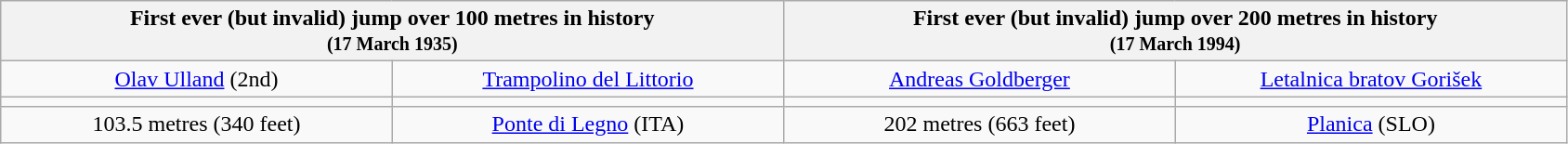<table class="wikitable" style="text-align:center; width:89%; border:1px #AAAAFF solid">
<tr>
<th width=184 colspan=2>First ever (but invalid) jump over 100 metres in history<br><small>(17 March 1935)</small></th>
<th width=184 colspan=2>First ever (but invalid) jump over 200 metres in history<br><small>(17 March 1994)</small></th>
</tr>
<tr>
<td> <a href='#'>Olav Ulland</a> (2nd)</td>
<td><a href='#'>Trampolino del Littorio</a></td>
<td> <a href='#'>Andreas Goldberger</a></td>
<td><a href='#'>Letalnica bratov Gorišek</a></td>
</tr>
<tr>
<td width=125></td>
<td width=125></td>
<td width=125></td>
<td width=125></td>
</tr>
<tr>
<td>103.5 metres (340 feet)</td>
<td><a href='#'>Ponte di Legno</a> (ITA)</td>
<td>202 metres (663 feet)</td>
<td><a href='#'>Planica</a> (SLO)</td>
</tr>
</table>
